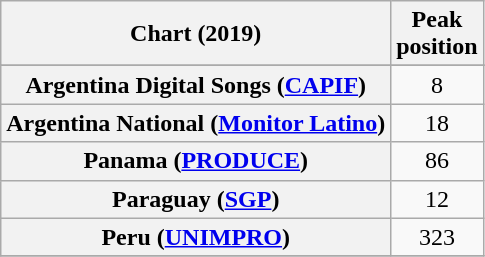<table class="wikitable sortable plainrowheaders" style="text-align:center">
<tr>
<th scope="col">Chart (2019)</th>
<th scope="col">Peak<br>position</th>
</tr>
<tr>
</tr>
<tr>
<th scope="row">Argentina Digital Songs (<a href='#'>CAPIF</a>)</th>
<td>8</td>
</tr>
<tr>
<th scope="row">Argentina National (<a href='#'>Monitor Latino</a>)</th>
<td>18</td>
</tr>
<tr>
<th scope="row">Panama (<a href='#'>PRODUCE</a>)</th>
<td>86</td>
</tr>
<tr>
<th scope="row">Paraguay (<a href='#'>SGP</a>)</th>
<td>12</td>
</tr>
<tr>
<th scope="row">Peru (<a href='#'>UNIMPRO</a>)</th>
<td>323</td>
</tr>
<tr>
</tr>
</table>
